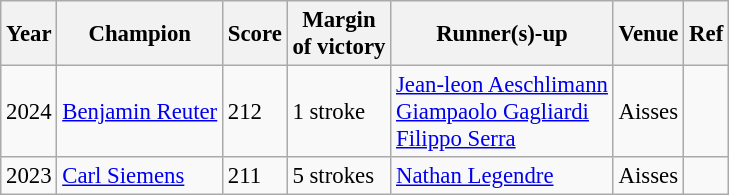<table class="wikitable" style="font-size:95%">
<tr>
<th>Year</th>
<th>Champion</th>
<th>Score</th>
<th>Margin<br>of victory</th>
<th>Runner(s)-up</th>
<th>Venue</th>
<th>Ref</th>
</tr>
<tr>
<td>2024</td>
<td> <a href='#'>Benjamin Reuter</a></td>
<td>212</td>
<td>1 stroke</td>
<td> <a href='#'>Jean-leon Aeschlimann</a><br> <a href='#'>Giampaolo Gagliardi</a><br> <a href='#'>Filippo Serra</a></td>
<td>Aisses</td>
<td></td>
</tr>
<tr>
<td>2023</td>
<td> <a href='#'>Carl Siemens</a></td>
<td>211</td>
<td>5 strokes</td>
<td> <a href='#'>Nathan Legendre</a></td>
<td>Aisses</td>
<td></td>
</tr>
</table>
